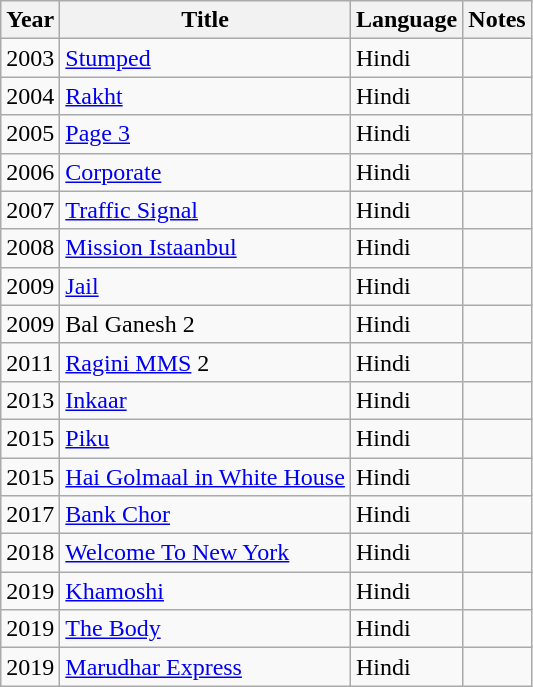<table class="wikitable sortable">
<tr>
<th>Year</th>
<th>Title</th>
<th>Language</th>
<th>Notes</th>
</tr>
<tr>
<td>2003</td>
<td><a href='#'>Stumped</a></td>
<td>Hindi</td>
<td></td>
</tr>
<tr>
<td>2004</td>
<td><a href='#'>Rakht</a></td>
<td>Hindi</td>
<td></td>
</tr>
<tr>
<td>2005</td>
<td><a href='#'>Page 3</a></td>
<td>Hindi</td>
<td></td>
</tr>
<tr>
<td>2006</td>
<td><a href='#'>Corporate</a></td>
<td>Hindi</td>
<td></td>
</tr>
<tr>
<td>2007</td>
<td><a href='#'>Traffic Signal</a></td>
<td>Hindi</td>
<td></td>
</tr>
<tr>
<td>2008</td>
<td><a href='#'>Mission Istaanbul</a></td>
<td>Hindi</td>
<td></td>
</tr>
<tr>
<td>2009</td>
<td><a href='#'>Jail</a></td>
<td>Hindi</td>
<td></td>
</tr>
<tr>
<td>2009</td>
<td>Bal Ganesh 2</td>
<td>Hindi</td>
<td></td>
</tr>
<tr>
<td>2011</td>
<td><a href='#'>Ragini MMS</a> 2</td>
<td>Hindi</td>
<td></td>
</tr>
<tr>
<td>2013</td>
<td><a href='#'>Inkaar</a></td>
<td>Hindi</td>
<td></td>
</tr>
<tr>
<td>2015</td>
<td><a href='#'>Piku</a></td>
<td>Hindi</td>
<td></td>
</tr>
<tr>
<td>2015</td>
<td><a href='#'>Hai Golmaal in White House</a></td>
<td>Hindi</td>
<td></td>
</tr>
<tr>
<td>2017</td>
<td><a href='#'>Bank Chor</a></td>
<td>Hindi</td>
<td></td>
</tr>
<tr>
<td>2018</td>
<td><a href='#'>Welcome To New York</a></td>
<td>Hindi</td>
<td></td>
</tr>
<tr>
<td>2019</td>
<td><a href='#'>Khamoshi</a></td>
<td>Hindi</td>
<td></td>
</tr>
<tr>
<td>2019</td>
<td><a href='#'>The Body</a></td>
<td>Hindi</td>
<td></td>
</tr>
<tr>
<td>2019</td>
<td><a href='#'>Marudhar Express</a></td>
<td>Hindi</td>
<td></td>
</tr>
</table>
